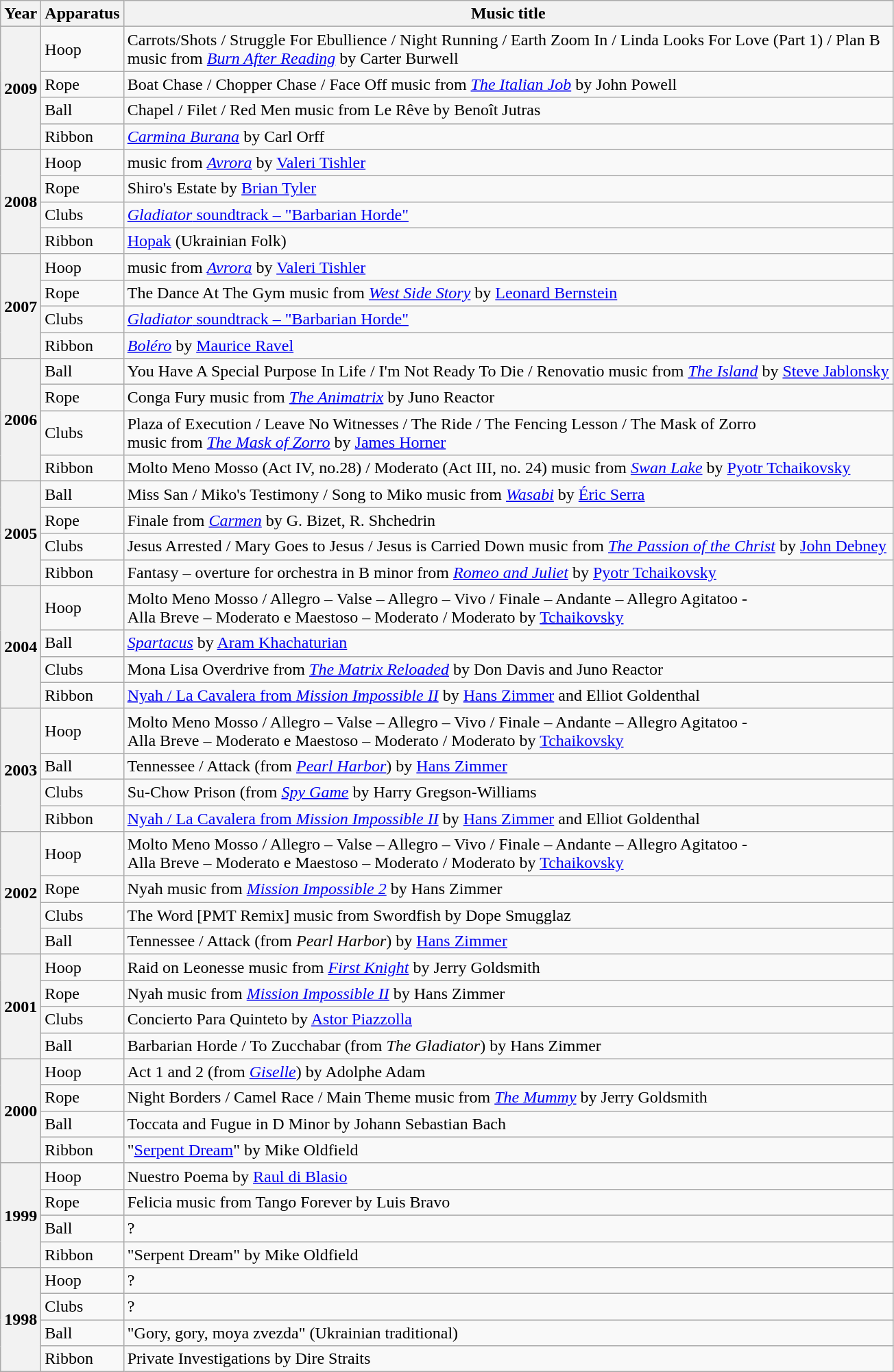<table class="wikitable plainrowheaders">
<tr>
<th scope=col>Year</th>
<th scope=col>Apparatus</th>
<th scope=col>Music title </th>
</tr>
<tr>
<th scope=row rowspan=4>2009</th>
<td>Hoop</td>
<td>Carrots/Shots / Struggle For Ebullience / Night Running / Earth Zoom In / Linda Looks For Love (Part 1) / Plan B 	<br> music from <em><a href='#'>Burn After Reading</a></em> by Carter Burwell</td>
</tr>
<tr>
<td>Rope</td>
<td>Boat Chase / Chopper Chase / Face Off music from <em><a href='#'>The Italian Job</a></em> by John Powell</td>
</tr>
<tr>
<td>Ball</td>
<td>Chapel / Filet / Red Men music from Le Rêve by Benoît Jutras</td>
</tr>
<tr>
<td>Ribbon</td>
<td><em><a href='#'>Carmina Burana</a></em> by Carl Orff</td>
</tr>
<tr>
<th scope=row rowspan=4>2008</th>
<td>Hoop</td>
<td>music from <em><a href='#'>Avrora</a></em> by <a href='#'>Valeri Tishler</a></td>
</tr>
<tr>
<td>Rope</td>
<td>Shiro's Estate by <a href='#'>Brian Tyler</a></td>
</tr>
<tr>
<td>Clubs</td>
<td><a href='#'><em>Gladiator</em> soundtrack – "Barbarian Horde"</a></td>
</tr>
<tr>
<td>Ribbon</td>
<td><a href='#'>Hopak</a> (Ukrainian Folk)</td>
</tr>
<tr>
<th scope=row rowspan=4>2007</th>
<td>Hoop</td>
<td>music from <em><a href='#'>Avrora</a></em> by <a href='#'>Valeri Tishler</a></td>
</tr>
<tr>
<td>Rope</td>
<td>The Dance At The Gym music from <em><a href='#'>West Side Story</a></em> by <a href='#'>Leonard Bernstein</a></td>
</tr>
<tr>
<td>Clubs</td>
<td><a href='#'><em>Gladiator</em> soundtrack – "Barbarian Horde"</a></td>
</tr>
<tr>
<td>Ribbon</td>
<td><em><a href='#'>Boléro</a></em> by <a href='#'>Maurice Ravel</a></td>
</tr>
<tr>
<th scope=row rowspan=4>2006</th>
<td>Ball</td>
<td>You Have A Special Purpose In Life / I'm Not Ready To Die / Renovatio music from <em><a href='#'>The Island</a></em> by <a href='#'>Steve Jablonsky</a></td>
</tr>
<tr>
<td>Rope</td>
<td>Conga Fury music from <em><a href='#'>The Animatrix</a></em> by Juno Reactor</td>
</tr>
<tr>
<td>Clubs</td>
<td>Plaza of Execution / Leave No Witnesses / The Ride / The Fencing Lesson / The Mask of Zorro <br> music from <em><a href='#'>The Mask of Zorro</a></em> by <a href='#'>James Horner</a></td>
</tr>
<tr>
<td>Ribbon</td>
<td>Molto Meno Mosso (Act IV, no.28) / Moderato (Act III, no. 24) music from <em><a href='#'>Swan Lake</a></em> by <a href='#'>Pyotr Tchaikovsky</a></td>
</tr>
<tr>
<th scope=row rowspan=4>2005</th>
<td>Ball</td>
<td>Miss San / Miko's Testimony / Song to Miko music from <em><a href='#'>Wasabi</a></em> by <a href='#'>Éric Serra</a></td>
</tr>
<tr>
<td>Rope</td>
<td>Finale from <em><a href='#'>Carmen</a></em> by G. Bizet, R. Shchedrin</td>
</tr>
<tr>
<td>Clubs</td>
<td>Jesus Arrested / Mary Goes to Jesus / Jesus is Carried Down music from <em><a href='#'>The Passion of the Christ</a></em> by <a href='#'>John Debney</a></td>
</tr>
<tr>
<td>Ribbon</td>
<td>Fantasy – overture for orchestra in B minor from <em><a href='#'>Romeo and Juliet</a></em> by <a href='#'>Pyotr Tchaikovsky</a></td>
</tr>
<tr>
<th scope=row rowspan=4>2004</th>
<td>Hoop</td>
<td>Molto Meno Mosso / Allegro – Valse – Allegro – Vivo / Finale – Andante – Allegro Agitatoo - <br>Alla Breve – Moderato e Maestoso – Moderato / Moderato by <a href='#'>Tchaikovsky</a></td>
</tr>
<tr>
<td>Ball</td>
<td><em><a href='#'>Spartacus</a></em> by <a href='#'>Aram Khachaturian</a></td>
</tr>
<tr>
<td>Clubs</td>
<td>Mona Lisa Overdrive from <em><a href='#'>The Matrix Reloaded</a></em> by Don Davis and Juno Reactor</td>
</tr>
<tr>
<td>Ribbon</td>
<td><a href='#'>Nyah / La Cavalera from <em>Mission Impossible II</em></a> by <a href='#'>Hans Zimmer</a> and Elliot Goldenthal</td>
</tr>
<tr>
<th scope=row rowspan=4>2003</th>
<td>Hoop</td>
<td>Molto Meno Mosso / Allegro – Valse – Allegro – Vivo / Finale – Andante – Allegro Agitatoo - <br>Alla Breve – Moderato e Maestoso – Moderato / Moderato by <a href='#'>Tchaikovsky</a></td>
</tr>
<tr>
<td>Ball</td>
<td>Tennessee / Attack (from <em><a href='#'>Pearl Harbor</a></em>) by <a href='#'>Hans Zimmer</a></td>
</tr>
<tr>
<td>Clubs</td>
<td>Su-Chow Prison (from <em><a href='#'>Spy Game</a></em> by Harry Gregson-Williams</td>
</tr>
<tr>
<td>Ribbon</td>
<td><a href='#'>Nyah / La Cavalera from <em>Mission Impossible II</em></a> by <a href='#'>Hans Zimmer</a> and Elliot Goldenthal</td>
</tr>
<tr>
<th scope=row rowspan=4>2002</th>
<td>Hoop</td>
<td>Molto Meno Mosso / Allegro – Valse – Allegro – Vivo / Finale – Andante – Allegro Agitatoo - <br>Alla Breve – Moderato e Maestoso – Moderato / Moderato by <a href='#'>Tchaikovsky</a></td>
</tr>
<tr>
<td>Rope</td>
<td>Nyah music from <a href='#'><em>Mission Impossible 2</em></a> by Hans Zimmer</td>
</tr>
<tr>
<td>Clubs</td>
<td>The Word [PMT Remix] music from Swordfish by Dope Smugglaz</td>
</tr>
<tr>
<td>Ball</td>
<td>Tennessee / Attack (from <em>Pearl Harbor</em>) by <a href='#'>Hans Zimmer</a></td>
</tr>
<tr>
<th scope=row rowspan=4>2001</th>
<td>Hoop</td>
<td>Raid on Leonesse music from <em><a href='#'>First Knight</a></em> by Jerry Goldsmith</td>
</tr>
<tr>
<td>Rope</td>
<td>Nyah music from <a href='#'><em>Mission Impossible II</em></a> by Hans Zimmer</td>
</tr>
<tr>
<td>Clubs</td>
<td>Concierto Para Quinteto by <a href='#'>Astor Piazzolla</a></td>
</tr>
<tr>
<td>Ball</td>
<td>Barbarian Horde / To Zucchabar (from <em>The Gladiator</em>) by Hans Zimmer</td>
</tr>
<tr>
<th scope=row rowspan=4>2000</th>
<td>Hoop</td>
<td>Act 1 and 2 (from <em><a href='#'>Giselle</a></em>) by Adolphe Adam</td>
</tr>
<tr>
<td>Rope</td>
<td>Night Borders / Camel Race / Main Theme music from <em><a href='#'>The Mummy</a></em> by Jerry Goldsmith</td>
</tr>
<tr>
<td>Ball</td>
<td>Toccata and Fugue in D Minor by Johann Sebastian Bach</td>
</tr>
<tr>
<td>Ribbon</td>
<td>"<a href='#'>Serpent Dream</a>" by Mike Oldfield</td>
</tr>
<tr>
<th scope=row rowspan=4>1999</th>
<td>Hoop</td>
<td>Nuestro Poema by <a href='#'>Raul di Blasio</a></td>
</tr>
<tr>
<td>Rope</td>
<td>Felicia music from Tango Forever by Luis Bravo</td>
</tr>
<tr>
<td>Ball</td>
<td>?</td>
</tr>
<tr>
<td>Ribbon</td>
<td>"Serpent Dream" by Mike Oldfield</td>
</tr>
<tr>
<th scope=row rowspan=4>1998</th>
<td>Hoop</td>
<td>?</td>
</tr>
<tr>
<td>Clubs</td>
<td>?</td>
</tr>
<tr>
<td>Ball</td>
<td>"Gory, gory, moya zvezda" (Ukrainian traditional)</td>
</tr>
<tr>
<td>Ribbon</td>
<td>Private Investigations by Dire Straits</td>
</tr>
</table>
